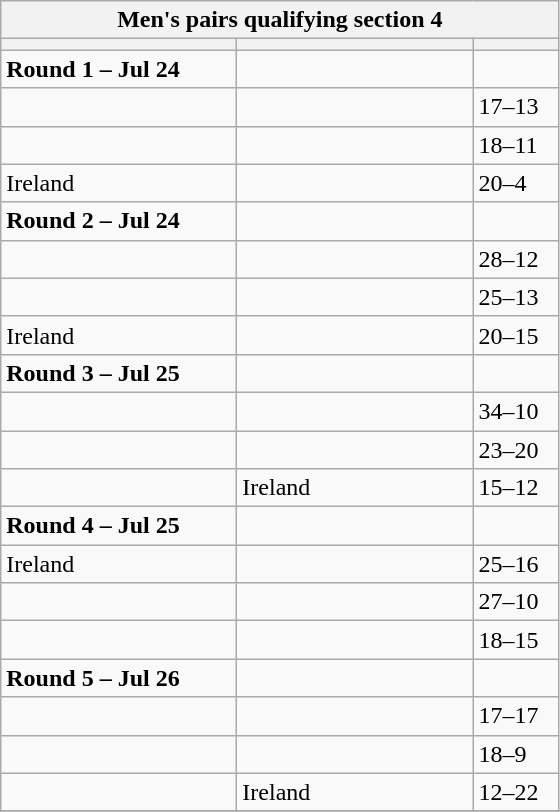<table class="wikitable">
<tr>
<th colspan="3">Men's pairs qualifying section 4</th>
</tr>
<tr>
<th width=150></th>
<th width=150></th>
<th width=50></th>
</tr>
<tr>
<td><strong>Round 1 – Jul 24</strong></td>
<td></td>
<td></td>
</tr>
<tr>
<td></td>
<td></td>
<td>17–13</td>
</tr>
<tr>
<td></td>
<td></td>
<td>18–11</td>
</tr>
<tr>
<td> Ireland</td>
<td></td>
<td>20–4</td>
</tr>
<tr>
<td><strong>Round 2 – Jul 24</strong></td>
<td></td>
<td></td>
</tr>
<tr>
<td></td>
<td></td>
<td>28–12</td>
</tr>
<tr>
<td></td>
<td></td>
<td>25–13</td>
</tr>
<tr>
<td> Ireland</td>
<td></td>
<td>20–15</td>
</tr>
<tr>
<td><strong>Round 3 – Jul 25</strong></td>
<td></td>
<td></td>
</tr>
<tr>
<td></td>
<td></td>
<td>34–10</td>
</tr>
<tr>
<td></td>
<td></td>
<td>23–20</td>
</tr>
<tr>
<td></td>
<td> Ireland</td>
<td>15–12</td>
</tr>
<tr>
<td><strong>Round 4 – Jul 25</strong></td>
<td></td>
<td></td>
</tr>
<tr>
<td> Ireland</td>
<td></td>
<td>25–16</td>
</tr>
<tr>
<td></td>
<td></td>
<td>27–10</td>
</tr>
<tr>
<td></td>
<td></td>
<td>18–15</td>
</tr>
<tr>
<td><strong>Round 5 – Jul 26</strong></td>
<td></td>
<td></td>
</tr>
<tr>
<td></td>
<td></td>
<td>17–17</td>
</tr>
<tr>
<td></td>
<td></td>
<td>18–9</td>
</tr>
<tr>
<td></td>
<td> Ireland</td>
<td>12–22</td>
</tr>
<tr>
</tr>
</table>
